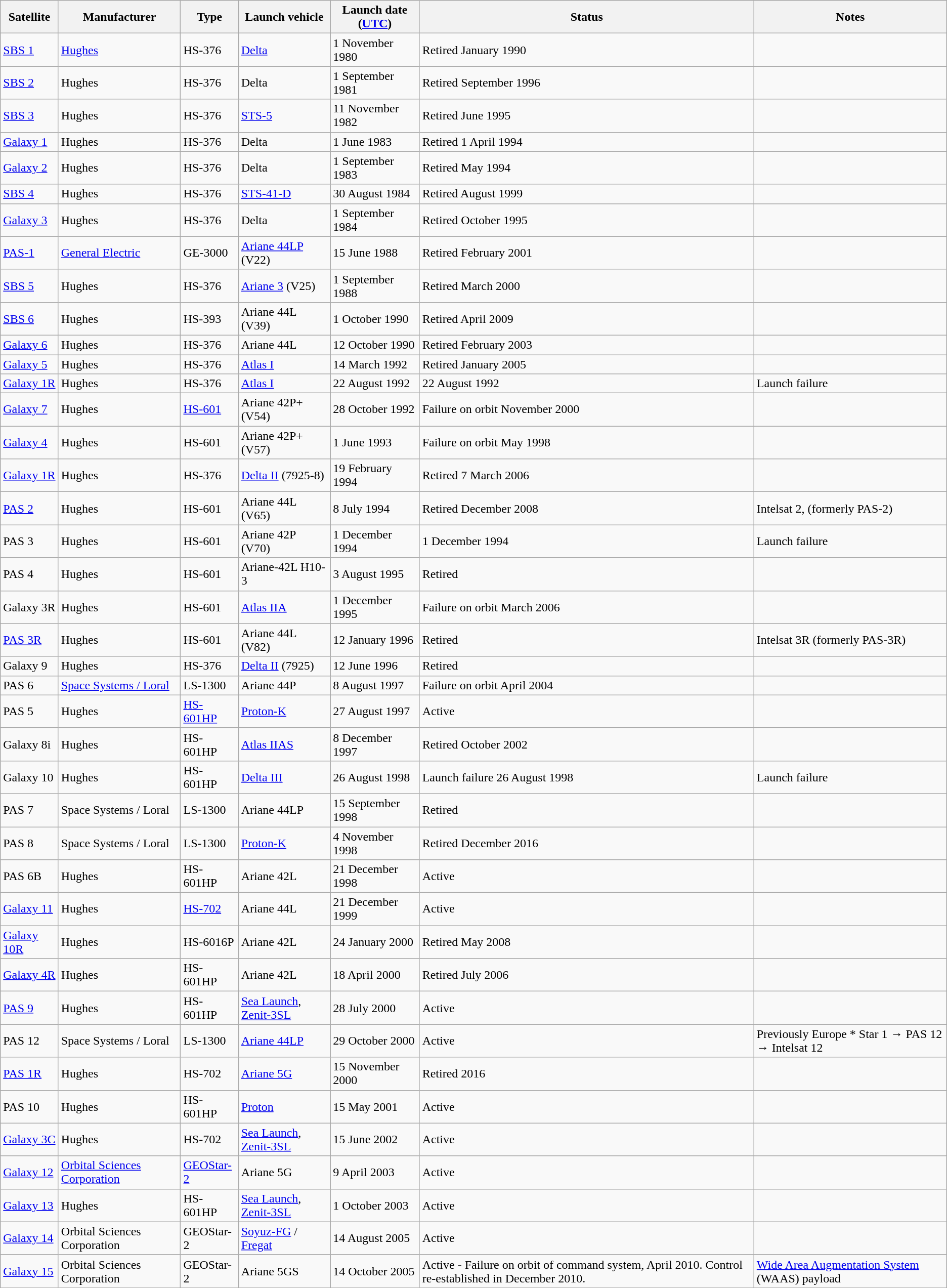<table class="wikitable sortable">
<tr>
<th>Satellite</th>
<th>Manufacturer</th>
<th>Type</th>
<th>Launch vehicle</th>
<th>Launch date (<a href='#'>UTC</a>)</th>
<th>Status</th>
<th>Notes</th>
</tr>
<tr>
<td><a href='#'>SBS 1</a></td>
<td><a href='#'>Hughes</a></td>
<td>HS-376</td>
<td><a href='#'>Delta</a></td>
<td>1 November 1980</td>
<td>Retired January 1990</td>
<td></td>
</tr>
<tr>
<td><a href='#'>SBS 2</a></td>
<td>Hughes</td>
<td>HS-376</td>
<td>Delta</td>
<td>1 September 1981</td>
<td>Retired September 1996</td>
<td></td>
</tr>
<tr>
<td><a href='#'>SBS 3</a></td>
<td>Hughes</td>
<td>HS-376</td>
<td> <a href='#'>STS-5</a></td>
<td>11 November 1982</td>
<td>Retired June 1995</td>
<td></td>
</tr>
<tr>
<td><a href='#'>Galaxy 1</a></td>
<td>Hughes</td>
<td>HS-376</td>
<td>Delta</td>
<td>1 June 1983</td>
<td>Retired 1 April 1994</td>
<td></td>
</tr>
<tr>
<td><a href='#'>Galaxy 2</a></td>
<td>Hughes</td>
<td>HS-376</td>
<td>Delta</td>
<td>1 September 1983</td>
<td>Retired May 1994</td>
<td></td>
</tr>
<tr>
<td><a href='#'>SBS 4</a></td>
<td>Hughes</td>
<td>HS-376</td>
<td> <a href='#'>STS-41-D</a></td>
<td>30 August 1984</td>
<td>Retired August 1999</td>
<td></td>
</tr>
<tr>
<td><a href='#'>Galaxy 3</a></td>
<td>Hughes</td>
<td>HS-376</td>
<td>Delta</td>
<td>1 September 1984</td>
<td>Retired October 1995</td>
<td></td>
</tr>
<tr>
<td><a href='#'>PAS-1</a></td>
<td><a href='#'>General Electric</a></td>
<td>GE-3000</td>
<td><a href='#'>Ariane 44LP</a> (V22)</td>
<td>15 June 1988</td>
<td>Retired February 2001</td>
<td></td>
</tr>
<tr>
<td><a href='#'>SBS 5</a></td>
<td>Hughes</td>
<td>HS-376</td>
<td><a href='#'>Ariane 3</a> (V25)</td>
<td>1 September 1988</td>
<td>Retired March 2000</td>
<td></td>
</tr>
<tr>
<td><a href='#'>SBS 6</a></td>
<td>Hughes</td>
<td>HS-393</td>
<td>Ariane 44L (V39)</td>
<td>1 October 1990</td>
<td>Retired April 2009</td>
<td></td>
</tr>
<tr>
<td><a href='#'>Galaxy 6</a></td>
<td>Hughes</td>
<td>HS-376</td>
<td>Ariane 44L</td>
<td>12 October 1990</td>
<td>Retired February 2003</td>
<td></td>
</tr>
<tr>
<td><a href='#'>Galaxy 5</a></td>
<td>Hughes</td>
<td>HS-376</td>
<td><a href='#'>Atlas I</a></td>
<td>14 March 1992</td>
<td>Retired January 2005</td>
<td></td>
</tr>
<tr>
<td><a href='#'>Galaxy 1R</a></td>
<td>Hughes</td>
<td>HS-376</td>
<td><a href='#'>Atlas I</a></td>
<td>22 August 1992</td>
<td>22 August 1992</td>
<td>Launch failure</td>
</tr>
<tr>
<td><a href='#'>Galaxy 7</a></td>
<td>Hughes</td>
<td><a href='#'>HS-601</a></td>
<td>Ariane 42P+ (V54)</td>
<td>28 October 1992</td>
<td>Failure on orbit November 2000</td>
<td></td>
</tr>
<tr>
<td><a href='#'>Galaxy 4</a></td>
<td>Hughes</td>
<td>HS-601</td>
<td>Ariane 42P+ (V57)</td>
<td>1 June 1993</td>
<td>Failure on orbit May 1998</td>
<td></td>
</tr>
<tr>
<td><a href='#'>Galaxy 1R</a></td>
<td>Hughes</td>
<td>HS-376</td>
<td><a href='#'>Delta II</a> (7925-8)</td>
<td>19 February 1994</td>
<td>Retired 7 March 2006</td>
<td></td>
</tr>
<tr>
<td><a href='#'>PAS 2</a></td>
<td>Hughes</td>
<td>HS-601</td>
<td>Ariane 44L (V65)</td>
<td>8 July 1994</td>
<td>Retired December 2008</td>
<td>Intelsat 2, (formerly PAS-2)</td>
</tr>
<tr>
<td>PAS 3</td>
<td>Hughes</td>
<td>HS-601</td>
<td>Ariane 42P (V70)</td>
<td>1 December 1994</td>
<td>1 December 1994</td>
<td>Launch failure</td>
</tr>
<tr>
<td>PAS 4</td>
<td>Hughes</td>
<td>HS-601</td>
<td>Ariane-42L H10-3</td>
<td>3 August 1995</td>
<td>Retired</td>
<td></td>
</tr>
<tr>
<td>Galaxy 3R</td>
<td>Hughes</td>
<td>HS-601</td>
<td><a href='#'>Atlas IIA</a></td>
<td>1 December 1995</td>
<td>Failure on orbit March 2006</td>
<td></td>
</tr>
<tr>
<td><a href='#'>PAS 3R</a></td>
<td>Hughes</td>
<td>HS-601</td>
<td>Ariane 44L (V82)</td>
<td>12 January 1996</td>
<td>Retired</td>
<td>Intelsat 3R (formerly PAS-3R)</td>
</tr>
<tr>
<td>Galaxy 9</td>
<td>Hughes</td>
<td>HS-376</td>
<td><a href='#'>Delta II</a> (7925)</td>
<td>12 June 1996</td>
<td>Retired</td>
<td></td>
</tr>
<tr>
<td>PAS 6</td>
<td><a href='#'>Space Systems / Loral</a></td>
<td>LS-1300</td>
<td>Ariane 44P</td>
<td>8 August 1997</td>
<td>Failure on orbit April 2004</td>
<td></td>
</tr>
<tr>
<td>PAS 5</td>
<td>Hughes</td>
<td><a href='#'>HS-601HP</a></td>
<td><a href='#'>Proton-K</a></td>
<td>27 August 1997</td>
<td>Active</td>
<td></td>
</tr>
<tr>
<td>Galaxy 8i</td>
<td>Hughes</td>
<td>HS-601HP</td>
<td><a href='#'>Atlas IIAS</a></td>
<td>8 December 1997</td>
<td>Retired October 2002</td>
<td></td>
</tr>
<tr>
<td>Galaxy 10</td>
<td>Hughes</td>
<td>HS-601HP</td>
<td><a href='#'>Delta III</a></td>
<td>26 August 1998</td>
<td>Launch failure 26	August 1998</td>
<td>Launch failure</td>
</tr>
<tr>
<td>PAS 7</td>
<td>Space Systems / Loral</td>
<td>LS-1300</td>
<td>Ariane 44LP</td>
<td>15 September 1998</td>
<td>Retired</td>
<td></td>
</tr>
<tr>
<td>PAS 8</td>
<td>Space Systems / Loral</td>
<td>LS-1300</td>
<td><a href='#'>Proton-K</a></td>
<td>4 November 1998</td>
<td>Retired December 2016</td>
<td></td>
</tr>
<tr>
<td>PAS 6B</td>
<td>Hughes</td>
<td>HS-601HP</td>
<td>Ariane 42L</td>
<td>21 December 1998</td>
<td>Active</td>
<td></td>
</tr>
<tr>
<td><a href='#'>Galaxy 11</a></td>
<td>Hughes</td>
<td><a href='#'>HS-702</a></td>
<td>Ariane 44L</td>
<td>21 December 1999</td>
<td>Active</td>
<td></td>
</tr>
<tr>
<td><a href='#'>Galaxy 10R</a></td>
<td>Hughes</td>
<td>HS-6016P</td>
<td>Ariane 42L</td>
<td>24 January 2000</td>
<td>Retired May 2008</td>
<td></td>
</tr>
<tr>
<td><a href='#'>Galaxy 4R</a></td>
<td>Hughes</td>
<td>HS-601HP</td>
<td>Ariane 42L</td>
<td>18 April 2000</td>
<td>Retired July 2006</td>
<td></td>
</tr>
<tr>
<td><a href='#'>PAS 9</a></td>
<td>Hughes</td>
<td>HS-601HP</td>
<td><a href='#'>Sea Launch</a>, <a href='#'>Zenit-3SL</a></td>
<td>28 July 2000</td>
<td>Active</td>
<td></td>
</tr>
<tr>
<td>PAS 12</td>
<td>Space Systems / Loral</td>
<td>LS-1300</td>
<td><a href='#'>Ariane 44LP</a></td>
<td>29 October 2000</td>
<td>Active</td>
<td>Previously Europe * Star 1 → PAS 12 → Intelsat 12</td>
</tr>
<tr>
<td><a href='#'>PAS 1R</a></td>
<td>Hughes</td>
<td>HS-702</td>
<td><a href='#'>Ariane 5G</a></td>
<td>15 November 2000</td>
<td>Retired 2016</td>
<td></td>
</tr>
<tr>
<td>PAS 10</td>
<td>Hughes</td>
<td>HS-601HP</td>
<td><a href='#'>Proton</a></td>
<td>15 May 2001</td>
<td>Active</td>
<td></td>
</tr>
<tr>
<td><a href='#'>Galaxy 3C</a></td>
<td>Hughes</td>
<td>HS-702</td>
<td><a href='#'>Sea Launch</a>, <a href='#'>Zenit-3SL</a></td>
<td>15 June 2002</td>
<td>Active</td>
<td></td>
</tr>
<tr>
<td><a href='#'>Galaxy 12</a></td>
<td><a href='#'>Orbital Sciences Corporation</a></td>
<td><a href='#'>GEOStar-2</a></td>
<td>Ariane 5G</td>
<td>9 April 2003</td>
<td>Active</td>
<td></td>
</tr>
<tr>
<td><a href='#'>Galaxy 13</a></td>
<td>Hughes</td>
<td>HS-601HP</td>
<td><a href='#'>Sea Launch</a>, <a href='#'>Zenit-3SL</a></td>
<td>1 October 2003</td>
<td>Active</td>
<td></td>
</tr>
<tr>
<td><a href='#'>Galaxy 14</a></td>
<td>Orbital Sciences Corporation</td>
<td>GEOStar-2</td>
<td><a href='#'>Soyuz-FG</a> / <a href='#'>Fregat</a></td>
<td>14 August 2005</td>
<td>Active</td>
<td></td>
</tr>
<tr>
<td><a href='#'>Galaxy 15</a></td>
<td>Orbital Sciences Corporation</td>
<td>GEOStar-2</td>
<td>Ariane 5GS</td>
<td>14 October 2005</td>
<td>Active - Failure on orbit of command system, April 2010. Control re-established in December 2010.</td>
<td><a href='#'>Wide Area Augmentation System</a> (WAAS) payload</td>
</tr>
</table>
